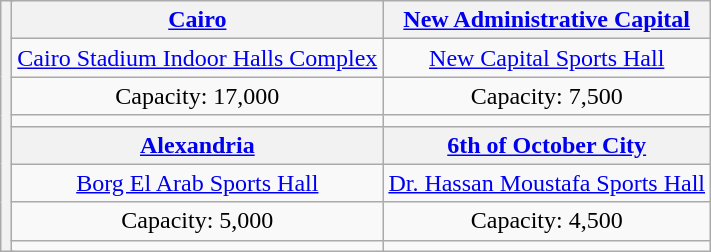<table class="wikitable" style="text-align:center">
<tr>
<th rowspan="8" colspan="2"></th>
<th><a href='#'>Cairo</a></th>
<th><a href='#'>New Administrative Capital</a></th>
</tr>
<tr>
<td><a href='#'>Cairo Stadium Indoor Halls Complex</a></td>
<td><a href='#'>New Capital Sports Hall</a></td>
</tr>
<tr>
<td>Capacity: 17,000</td>
<td>Capacity: 7,500</td>
</tr>
<tr>
<td></td>
<td></td>
</tr>
<tr>
<th><a href='#'>Alexandria</a></th>
<th><a href='#'>6th of October City</a></th>
</tr>
<tr>
<td><a href='#'>Borg El Arab Sports Hall</a></td>
<td><a href='#'>Dr. Hassan Moustafa Sports Hall</a></td>
</tr>
<tr>
<td>Capacity: 5,000</td>
<td>Capacity: 4,500</td>
</tr>
<tr>
<td></td>
<td></td>
</tr>
</table>
